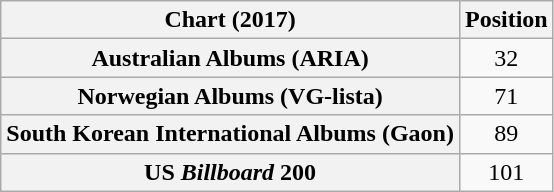<table class="wikitable plainrowheaders" style="text-align:center">
<tr>
<th scope="col">Chart (2017)</th>
<th scope="col">Position</th>
</tr>
<tr>
<th scope="row">Australian Albums (ARIA)</th>
<td>32</td>
</tr>
<tr>
<th scope="row">Norwegian Albums (VG-lista)</th>
<td>71</td>
</tr>
<tr>
<th scope="row">South Korean International Albums (Gaon)</th>
<td>89</td>
</tr>
<tr>
<th scope="row">US <em>Billboard</em> 200</th>
<td>101</td>
</tr>
</table>
